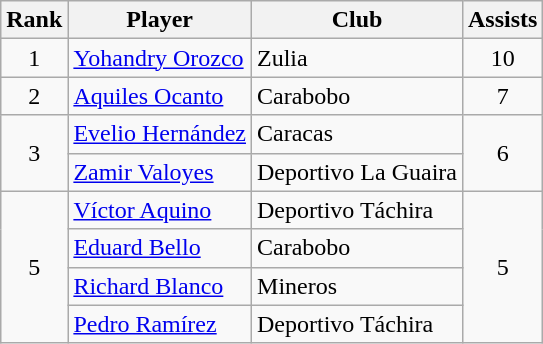<table class=wikitable style=text-align:center>
<tr>
<th>Rank</th>
<th>Player</th>
<th>Club</th>
<th>Assists</th>
</tr>
<tr>
<td>1</td>
<td align="left"> <a href='#'>Yohandry Orozco</a></td>
<td align="left">Zulia</td>
<td>10</td>
</tr>
<tr>
<td>2</td>
<td align="left"> <a href='#'>Aquiles Ocanto</a></td>
<td align="left">Carabobo</td>
<td>7</td>
</tr>
<tr>
<td rowspan="2">3</td>
<td align="left"> <a href='#'>Evelio Hernández</a></td>
<td align="left">Caracas</td>
<td rowspan="2">6</td>
</tr>
<tr>
<td align="left"> <a href='#'>Zamir Valoyes</a></td>
<td align="left">Deportivo La Guaira</td>
</tr>
<tr>
<td rowspan="5">5</td>
<td align="left"> <a href='#'>Víctor Aquino</a></td>
<td align="left">Deportivo Táchira</td>
<td rowspan="5">5</td>
</tr>
<tr>
<td align="left"> <a href='#'>Eduard Bello</a></td>
<td align="left">Carabobo</td>
</tr>
<tr>
<td align="left"> <a href='#'>Richard Blanco</a></td>
<td align="left">Mineros</td>
</tr>
<tr>
<td align="left"> <a href='#'>Pedro Ramírez</a></td>
<td align="left">Deportivo Táchira</td>
</tr>
</table>
